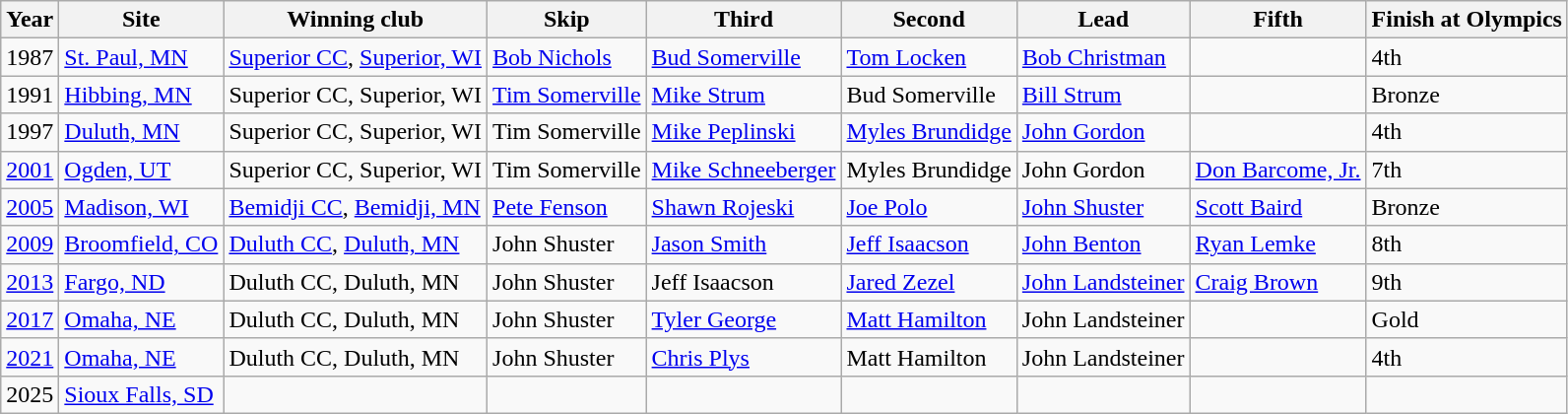<table class="wikitable">
<tr>
<th>Year</th>
<th>Site</th>
<th>Winning club</th>
<th>Skip</th>
<th>Third</th>
<th>Second</th>
<th>Lead</th>
<th>Fifth</th>
<th>Finish at Olympics</th>
</tr>
<tr>
<td>1987</td>
<td><a href='#'>St. Paul, MN</a></td>
<td><a href='#'>Superior CC</a>, <a href='#'>Superior, WI</a></td>
<td><a href='#'>Bob Nichols</a></td>
<td><a href='#'>Bud Somerville</a></td>
<td><a href='#'>Tom Locken</a></td>
<td><a href='#'>Bob Christman</a></td>
<td></td>
<td>4th</td>
</tr>
<tr>
<td>1991</td>
<td><a href='#'>Hibbing, MN</a></td>
<td>Superior CC, Superior, WI</td>
<td><a href='#'>Tim Somerville</a></td>
<td><a href='#'>Mike Strum</a></td>
<td>Bud Somerville</td>
<td><a href='#'>Bill Strum</a></td>
<td></td>
<td>Bronze</td>
</tr>
<tr>
<td>1997</td>
<td><a href='#'>Duluth, MN</a></td>
<td>Superior CC, Superior, WI</td>
<td>Tim Somerville</td>
<td><a href='#'>Mike Peplinski</a></td>
<td><a href='#'>Myles Brundidge</a></td>
<td><a href='#'>John Gordon</a></td>
<td></td>
<td>4th</td>
</tr>
<tr>
<td><a href='#'>2001</a></td>
<td><a href='#'>Ogden, UT</a></td>
<td>Superior CC, Superior, WI</td>
<td>Tim Somerville</td>
<td><a href='#'>Mike Schneeberger</a></td>
<td>Myles Brundidge</td>
<td>John Gordon</td>
<td><a href='#'>Don Barcome, Jr.</a></td>
<td>7th</td>
</tr>
<tr>
<td><a href='#'>2005</a></td>
<td><a href='#'>Madison, WI</a></td>
<td><a href='#'>Bemidji CC</a>, <a href='#'>Bemidji, MN</a></td>
<td><a href='#'>Pete Fenson</a></td>
<td><a href='#'>Shawn Rojeski</a></td>
<td><a href='#'>Joe Polo</a></td>
<td><a href='#'>John Shuster</a></td>
<td><a href='#'>Scott Baird</a></td>
<td>Bronze</td>
</tr>
<tr>
<td><a href='#'>2009</a></td>
<td><a href='#'>Broomfield, CO</a></td>
<td><a href='#'>Duluth CC</a>, <a href='#'>Duluth, MN</a></td>
<td>John Shuster</td>
<td><a href='#'>Jason Smith</a></td>
<td><a href='#'>Jeff Isaacson</a></td>
<td><a href='#'>John Benton</a></td>
<td><a href='#'>Ryan Lemke</a></td>
<td>8th</td>
</tr>
<tr>
<td><a href='#'>2013</a></td>
<td><a href='#'>Fargo, ND</a></td>
<td>Duluth CC, Duluth, MN</td>
<td>John Shuster</td>
<td>Jeff Isaacson</td>
<td><a href='#'>Jared Zezel</a></td>
<td><a href='#'>John Landsteiner</a></td>
<td><a href='#'>Craig Brown</a></td>
<td>9th</td>
</tr>
<tr>
<td><a href='#'>2017</a></td>
<td><a href='#'>Omaha, NE</a></td>
<td>Duluth CC, Duluth, MN</td>
<td>John Shuster</td>
<td><a href='#'>Tyler George</a></td>
<td><a href='#'>Matt Hamilton</a></td>
<td>John Landsteiner</td>
<td></td>
<td>Gold</td>
</tr>
<tr>
<td><a href='#'>2021</a></td>
<td><a href='#'>Omaha, NE</a></td>
<td>Duluth CC, Duluth, MN</td>
<td>John Shuster</td>
<td><a href='#'>Chris Plys</a></td>
<td>Matt Hamilton</td>
<td>John Landsteiner</td>
<td></td>
<td>4th</td>
</tr>
<tr>
<td>2025</td>
<td><a href='#'>Sioux Falls, SD</a></td>
<td></td>
<td></td>
<td></td>
<td></td>
<td></td>
<td></td>
<td></td>
</tr>
</table>
